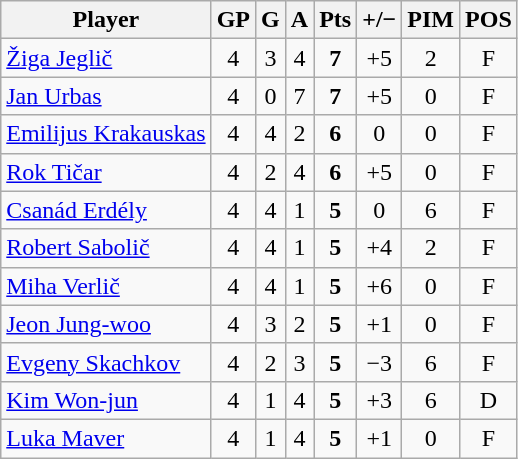<table class="wikitable sortable" style="text-align:center;">
<tr>
<th>Player</th>
<th>GP</th>
<th>G</th>
<th>A</th>
<th>Pts</th>
<th>+/−</th>
<th>PIM</th>
<th>POS</th>
</tr>
<tr>
<td style="text-align:left;"> <a href='#'>Žiga Jeglič</a></td>
<td>4</td>
<td>3</td>
<td>4</td>
<td><strong>7</strong></td>
<td>+5</td>
<td>2</td>
<td>F</td>
</tr>
<tr>
<td style="text-align:left;"> <a href='#'>Jan Urbas</a></td>
<td>4</td>
<td>0</td>
<td>7</td>
<td><strong>7</strong></td>
<td>+5</td>
<td>0</td>
<td>F</td>
</tr>
<tr>
<td style="text-align:left;"> <a href='#'>Emilijus Krakauskas</a></td>
<td>4</td>
<td>4</td>
<td>2</td>
<td><strong>6</strong></td>
<td>0</td>
<td>0</td>
<td>F</td>
</tr>
<tr>
<td style="text-align:left;"> <a href='#'>Rok Tičar</a></td>
<td>4</td>
<td>2</td>
<td>4</td>
<td><strong>6</strong></td>
<td>+5</td>
<td>0</td>
<td>F</td>
</tr>
<tr>
<td style="text-align:left;"> <a href='#'>Csanád Erdély</a></td>
<td>4</td>
<td>4</td>
<td>1</td>
<td><strong>5</strong></td>
<td>0</td>
<td>6</td>
<td>F</td>
</tr>
<tr>
<td style="text-align:left;"> <a href='#'>Robert Sabolič</a></td>
<td>4</td>
<td>4</td>
<td>1</td>
<td><strong>5</strong></td>
<td>+4</td>
<td>2</td>
<td>F</td>
</tr>
<tr>
<td style="text-align:left;"> <a href='#'>Miha Verlič</a></td>
<td>4</td>
<td>4</td>
<td>1</td>
<td><strong>5</strong></td>
<td>+6</td>
<td>0</td>
<td>F</td>
</tr>
<tr>
<td style="text-align:left;"> <a href='#'>Jeon Jung-woo</a></td>
<td>4</td>
<td>3</td>
<td>2</td>
<td><strong>5</strong></td>
<td>+1</td>
<td>0</td>
<td>F</td>
</tr>
<tr>
<td style="text-align:left;"> <a href='#'>Evgeny Skachkov</a></td>
<td>4</td>
<td>2</td>
<td>3</td>
<td><strong>5</strong></td>
<td>−3</td>
<td>6</td>
<td>F</td>
</tr>
<tr>
<td style="text-align:left;"> <a href='#'>Kim Won-jun</a></td>
<td>4</td>
<td>1</td>
<td>4</td>
<td><strong>5</strong></td>
<td>+3</td>
<td>6</td>
<td>D</td>
</tr>
<tr>
<td style="text-align:left;"> <a href='#'>Luka Maver</a></td>
<td>4</td>
<td>1</td>
<td>4</td>
<td><strong>5</strong></td>
<td>+1</td>
<td>0</td>
<td>F</td>
</tr>
</table>
